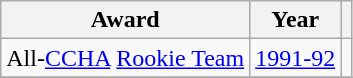<table class="wikitable">
<tr>
<th>Award</th>
<th>Year</th>
<th></th>
</tr>
<tr>
<td>All-<a href='#'>CCHA</a> <a href='#'>Rookie Team</a></td>
<td><a href='#'>1991-92</a></td>
<td></td>
</tr>
<tr>
</tr>
</table>
